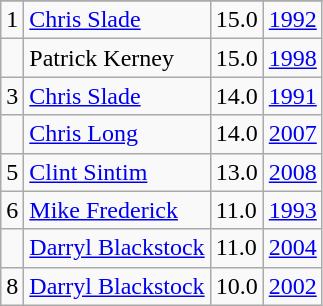<table class="wikitable">
<tr>
</tr>
<tr>
<td>1</td>
<td><a href='#'>Chris Slade</a></td>
<td>15.0</td>
<td><a href='#'>1992</a></td>
</tr>
<tr>
<td></td>
<td>Patrick Kerney</td>
<td>15.0</td>
<td><a href='#'>1998</a></td>
</tr>
<tr>
<td>3</td>
<td><a href='#'>Chris Slade</a></td>
<td>14.0</td>
<td><a href='#'>1991</a></td>
</tr>
<tr>
<td></td>
<td><a href='#'>Chris Long</a></td>
<td>14.0</td>
<td><a href='#'>2007</a></td>
</tr>
<tr>
<td>5</td>
<td><a href='#'>Clint Sintim</a></td>
<td>13.0</td>
<td><a href='#'>2008</a></td>
</tr>
<tr>
<td>6</td>
<td><a href='#'>Mike Frederick</a></td>
<td>11.0</td>
<td><a href='#'>1993</a></td>
</tr>
<tr>
<td></td>
<td><a href='#'>Darryl Blackstock</a></td>
<td>11.0</td>
<td><a href='#'>2004</a></td>
</tr>
<tr>
<td>8</td>
<td><a href='#'>Darryl Blackstock</a></td>
<td>10.0</td>
<td><a href='#'>2002</a></td>
</tr>
</table>
